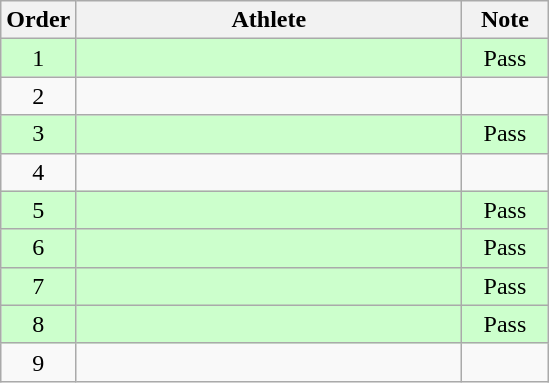<table class=wikitable style="text-align:center">
<tr>
<th width=40>Order</th>
<th width=250>Athlete</th>
<th width=50>Note</th>
</tr>
<tr bgcolor="ccffcc">
<td>1</td>
<td align=left></td>
<td>Pass</td>
</tr>
<tr>
<td>2</td>
<td align=left></td>
<td></td>
</tr>
<tr bgcolor="ccffcc">
<td>3</td>
<td align=left></td>
<td>Pass</td>
</tr>
<tr>
<td>4</td>
<td align=left></td>
<td></td>
</tr>
<tr bgcolor="ccffcc">
<td>5</td>
<td align=left></td>
<td>Pass</td>
</tr>
<tr bgcolor="ccffcc">
<td>6</td>
<td align=left></td>
<td>Pass</td>
</tr>
<tr bgcolor="ccffcc">
<td>7</td>
<td align=left></td>
<td>Pass</td>
</tr>
<tr bgcolor="ccffcc">
<td>8</td>
<td align=left></td>
<td>Pass</td>
</tr>
<tr>
<td>9</td>
<td align=left></td>
<td></td>
</tr>
</table>
